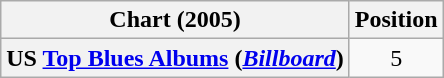<table class="wikitable plainrowheaders" style="text-align:center;">
<tr>
<th>Chart (2005)</th>
<th>Position</th>
</tr>
<tr>
<th scope="row">US <a href='#'>Top Blues Albums</a> (<a href='#'><em>Billboard</em></a>)</th>
<td>5</td>
</tr>
</table>
